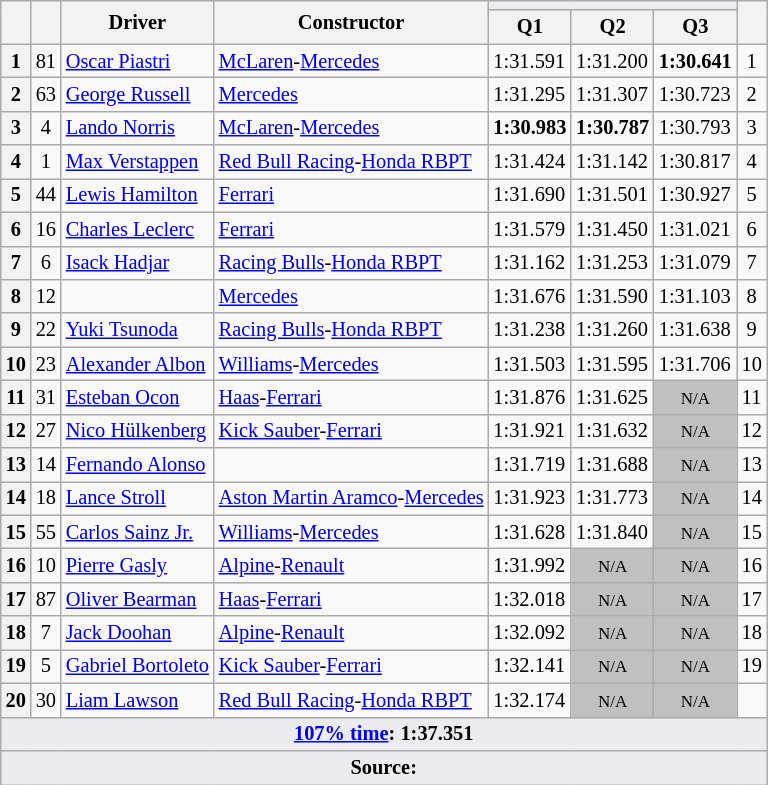<table class="wikitable sortable" style="font-size: 85%;">
<tr>
<th rowspan="2"></th>
<th rowspan="2"></th>
<th rowspan="2">Driver</th>
<th rowspan="2">Constructor</th>
<th colspan="3" style="background:#eaecf0; text-align:center;"></th>
<th rowspan="2"></th>
</tr>
<tr>
<th scope="col">Q1</th>
<th scope="col">Q2</th>
<th scope="col">Q3</th>
</tr>
<tr>
<th>1</th>
<td align=center>81</td>
<td data-sort-value="pia"> <a href='#'>Oscar Piastri</a></td>
<td><a href='#'>McLaren</a>-<a href='#'>Mercedes</a></td>
<td>1:31.591</td>
<td>1:31.200</td>
<td><strong>1:30.641</strong></td>
<td align="center">1</td>
</tr>
<tr>
<th>2</th>
<td align=center>63</td>
<td data-sort-value="rus"> <a href='#'>George Russell</a></td>
<td><a href='#'>Mercedes</a></td>
<td>1:31.295</td>
<td>1:31.307</td>
<td>1:30.723</td>
<td align="center">2</td>
</tr>
<tr>
<th>3</th>
<td align=center>4</td>
<td data-sort-value="nor"> <a href='#'>Lando Norris</a></td>
<td><a href='#'>McLaren</a>-<a href='#'>Mercedes</a></td>
<td><strong>1:30.983</strong></td>
<td><strong>1:30.787</strong></td>
<td>1:30.793</td>
<td align="center">3</td>
</tr>
<tr>
<th>4</th>
<td align=center>1</td>
<td data-sort-value="ver"> <a href='#'>Max Verstappen</a></td>
<td><a href='#'>Red Bull Racing</a>-<a href='#'>Honda RBPT</a></td>
<td>1:31.424</td>
<td>1:31.142</td>
<td>1:30.817</td>
<td align="center">4</td>
</tr>
<tr>
<th>5</th>
<td align=center>44</td>
<td data-sort-value="ham"> <a href='#'>Lewis Hamilton</a></td>
<td><a href='#'>Ferrari</a></td>
<td>1:31.690</td>
<td>1:31.501</td>
<td>1:30.927</td>
<td align="center">5</td>
</tr>
<tr>
<th>6</th>
<td align=center>16</td>
<td data-sort-value="lec"> <a href='#'>Charles Leclerc</a></td>
<td><a href='#'>Ferrari</a></td>
<td>1:31.579</td>
<td>1:31.450</td>
<td>1:31.021</td>
<td align="center">6</td>
</tr>
<tr>
<th>7</th>
<td align=center>6</td>
<td data-sort-value="had"> <a href='#'>Isack Hadjar</a></td>
<td><a href='#'>Racing Bulls</a>-<a href='#'>Honda RBPT</a></td>
<td>1:31.162</td>
<td>1:31.253</td>
<td>1:31.079</td>
<td align="center">7</td>
</tr>
<tr>
<th>8</th>
<td align=center>12</td>
<td data-sort-value="ant"></td>
<td><a href='#'>Mercedes</a></td>
<td>1:31.676</td>
<td>1:31.590</td>
<td>1:31.103</td>
<td align="center">8</td>
</tr>
<tr>
<th>9</th>
<td align=center>22</td>
<td data-sort-value="tsu"> <a href='#'>Yuki Tsunoda</a></td>
<td><a href='#'>Racing Bulls</a>-<a href='#'>Honda RBPT</a></td>
<td>1:31.238</td>
<td>1:31.260</td>
<td>1:31.638</td>
<td align="center">9</td>
</tr>
<tr>
<th>10</th>
<td align=center>23</td>
<td data-sort-value="alb"> <a href='#'>Alexander Albon</a></td>
<td><a href='#'>Williams</a>-<a href='#'>Mercedes</a></td>
<td>1:31.503</td>
<td>1:31.595</td>
<td>1:31.706</td>
<td align="center">10</td>
</tr>
<tr>
<th>11</th>
<td align=center>31</td>
<td data-sort-value="oco"> <a href='#'>Esteban Ocon</a></td>
<td><a href='#'>Haas</a>-<a href='#'>Ferrari</a></td>
<td>1:31.876</td>
<td>1:31.625</td>
<td data-sort-value="19" align="center" style="background: silver"><small>N/A</small></td>
<td align="center">11</td>
</tr>
<tr>
<th>12</th>
<td align=center>27</td>
<td data-sort-value="hul"> <a href='#'>Nico Hülkenberg</a></td>
<td><a href='#'>Kick Sauber</a>-<a href='#'>Ferrari</a></td>
<td>1:31.921</td>
<td>1:31.632</td>
<td data-sort-value="19" align="center" style="background: silver"><small>N/A</small></td>
<td align="center">12</td>
</tr>
<tr>
<th>13</th>
<td align=center>14</td>
<td data-sort-value="alo"> <a href='#'>Fernando Alonso</a></td>
<td></td>
<td>1:31.719</td>
<td>1:31.688</td>
<td data-sort-value="19" align="center" style="background: silver"><small>N/A</small></td>
<td align="center">13</td>
</tr>
<tr>
<th>14</th>
<td align=center>18</td>
<td data-sort-value="str"> <a href='#'>Lance Stroll</a></td>
<td><a href='#'>Aston Martin Aramco</a>-<a href='#'>Mercedes</a></td>
<td>1:31.923</td>
<td>1:31.773</td>
<td data-sort-value="19" align="center" style="background: silver"><small>N/A</small></td>
<td align="center">14</td>
</tr>
<tr>
<th>15</th>
<td align=center>55</td>
<td data-sort-value="sai"> <a href='#'>Carlos Sainz Jr.</a></td>
<td><a href='#'>Williams</a>-<a href='#'>Mercedes</a></td>
<td>1:31.628</td>
<td>1:31.840</td>
<td data-sort-value="19" align="center" style="background: silver"><small>N/A</small></td>
<td align="center">15</td>
</tr>
<tr>
<th>16</th>
<td align=center>10</td>
<td data-sort-value="gas"> <a href='#'>Pierre Gasly</a></td>
<td><a href='#'>Alpine</a>-<a href='#'>Renault</a></td>
<td>1:31.992</td>
<td data-sort-value="19" align="center" style="background: silver"><small>N/A</small></td>
<td data-sort-value="19" align="center" style="background: silver"><small>N/A</small></td>
<td align="center">16</td>
</tr>
<tr>
<th>17</th>
<td align=center>87</td>
<td data-sort-value="bea"> <a href='#'>Oliver Bearman</a></td>
<td><a href='#'>Haas</a>-<a href='#'>Ferrari</a></td>
<td>1:32.018</td>
<td data-sort-value="19" align="center" style="background: silver"><small>N/A</small></td>
<td data-sort-value="19" align="center" style="background: silver"><small>N/A</small></td>
<td align="center">17</td>
</tr>
<tr>
<th>18</th>
<td align=center>7</td>
<td data-sort-value="doo"> <a href='#'>Jack Doohan</a></td>
<td><a href='#'>Alpine</a>-<a href='#'>Renault</a></td>
<td>1:32.092</td>
<td data-sort-value="19" align="center" style="background: silver"><small>N/A</small></td>
<td data-sort-value="19" align="center" style="background: silver"><small>N/A</small></td>
<td align="center">18</td>
</tr>
<tr>
<th>19</th>
<td align=center>5</td>
<td data-sort-value="bor"> <a href='#'>Gabriel Bortoleto</a></td>
<td><a href='#'>Kick Sauber</a>-<a href='#'>Ferrari</a></td>
<td>1:32.141</td>
<td data-sort-value="19" align="center" style="background: silver"><small>N/A</small></td>
<td data-sort-value="19" align="center" style="background: silver"><small>N/A</small></td>
<td align="center">19</td>
</tr>
<tr>
<th>20</th>
<td align=center>30</td>
<td data-sort-value="law"> <a href='#'>Liam Lawson</a></td>
<td><a href='#'>Red Bull Racing</a>-<a href='#'>Honda RBPT</a></td>
<td>1:32.174</td>
<td data-sort-value="19" align="center" style="background: silver"><small>N/A</small></td>
<td data-sort-value="19" align="center" style="background: silver"><small>N/A</small></td>
<td align="center"></td>
</tr>
<tr class="sortbottom">
<td colspan="8" style="background-color:#eaecf0;text-align:center"><strong><a href='#'>107% time</a>: 1:37.351</strong></td>
</tr>
<tr class="sortbottom">
<td colspan="8" style="background-color:#eaecf0;text-align:center"><strong>Source:</strong></td>
</tr>
</table>
